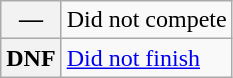<table class="wikitable">
<tr>
<th scope="row">—</th>
<td>Did not compete</td>
</tr>
<tr>
<th scope="row">DNF</th>
<td><a href='#'>Did not finish</a></td>
</tr>
</table>
